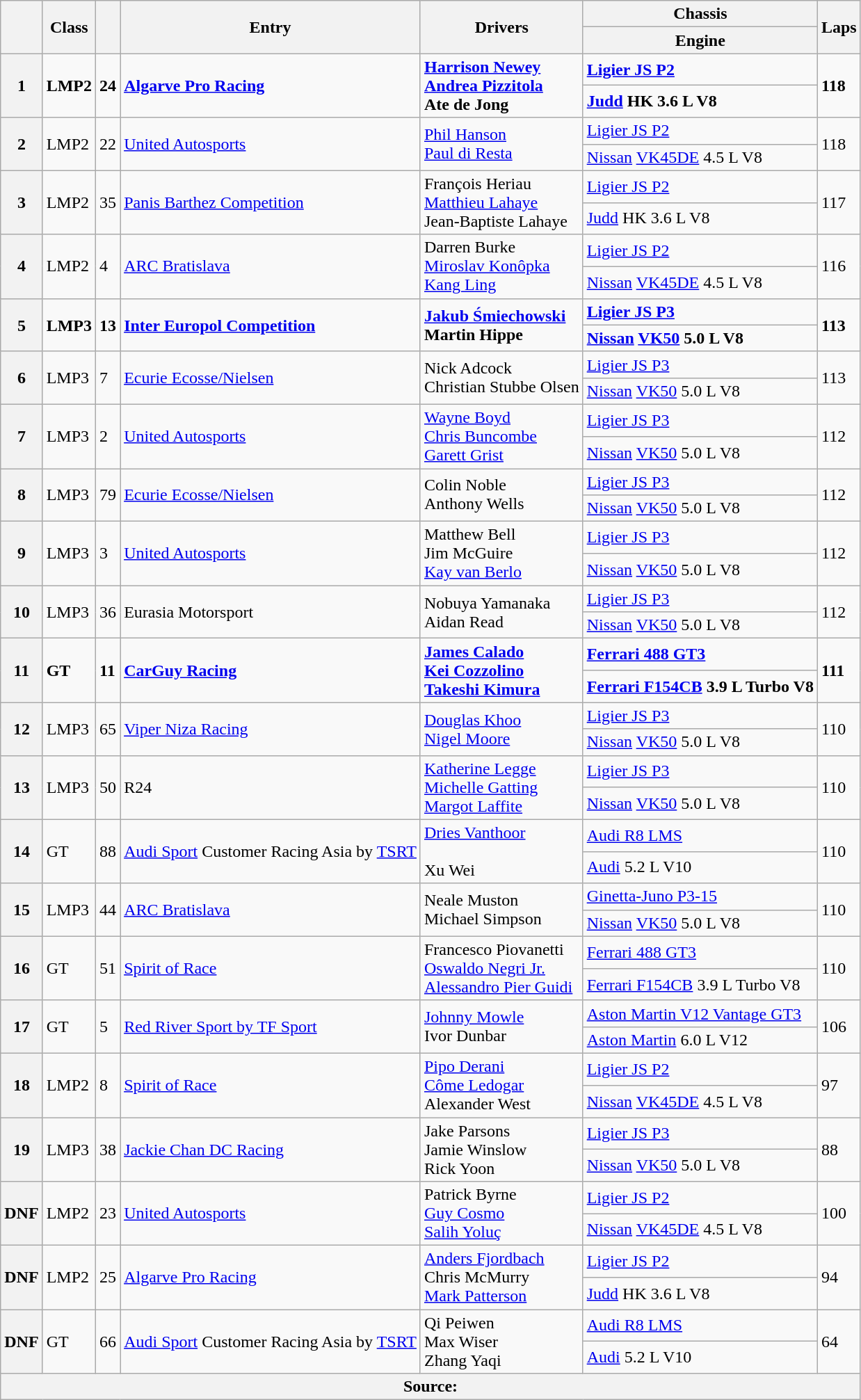<table class="wikitable">
<tr>
<th rowspan="2"></th>
<th rowspan="2">Class</th>
<th rowspan="2"></th>
<th rowspan="2">Entry</th>
<th rowspan="2">Drivers</th>
<th>Chassis</th>
<th rowspan="2">Laps</th>
</tr>
<tr>
<th>Engine</th>
</tr>
<tr>
<th rowspan="2"><strong>1</strong></th>
<td rowspan="2"><strong>LMP2</strong></td>
<td rowspan="2"><strong>24</strong></td>
<td rowspan="2"><strong> <a href='#'>Algarve Pro Racing</a></strong></td>
<td rowspan="2"><strong> <a href='#'>Harrison Newey</a><br> <a href='#'>Andrea Pizzitola</a><br> Ate de Jong</strong></td>
<td><strong><a href='#'>Ligier JS P2</a></strong></td>
<td rowspan="2"><strong>118</strong></td>
</tr>
<tr>
<td><strong><a href='#'>Judd</a> HK 3.6 L V8</strong></td>
</tr>
<tr>
<th rowspan="2">2</th>
<td rowspan="2">LMP2</td>
<td rowspan="2">22</td>
<td rowspan="2"> <a href='#'>United Autosports</a></td>
<td rowspan="2"> <a href='#'>Phil Hanson</a><br> <a href='#'>Paul di Resta</a></td>
<td><a href='#'>Ligier JS P2</a></td>
<td rowspan="2">118</td>
</tr>
<tr>
<td><a href='#'>Nissan</a> <a href='#'>VK45DE</a> 4.5 L V8</td>
</tr>
<tr>
<th rowspan="2">3</th>
<td rowspan="2">LMP2</td>
<td rowspan="2">35</td>
<td rowspan="2"> <a href='#'>Panis Barthez Competition</a></td>
<td rowspan="2"> François Heriau<br> <a href='#'>Matthieu Lahaye</a><br> Jean-Baptiste Lahaye</td>
<td><a href='#'>Ligier JS P2</a></td>
<td rowspan="2">117</td>
</tr>
<tr>
<td><a href='#'>Judd</a> HK 3.6 L V8</td>
</tr>
<tr>
<th rowspan="2">4</th>
<td rowspan="2">LMP2</td>
<td rowspan="2">4</td>
<td rowspan="2"> <a href='#'>ARC Bratislava</a></td>
<td rowspan="2"> Darren Burke<br> <a href='#'>Miroslav Konôpka</a><br> <a href='#'>Kang Ling</a></td>
<td><a href='#'>Ligier JS P2</a></td>
<td rowspan="2">116</td>
</tr>
<tr>
<td><a href='#'>Nissan</a> <a href='#'>VK45DE</a> 4.5 L V8</td>
</tr>
<tr>
<th rowspan="2"><strong>5</strong></th>
<td rowspan="2"><strong>LMP3</strong></td>
<td rowspan="2"><strong>13</strong></td>
<td rowspan="2"><strong> <a href='#'>Inter Europol Competition</a></strong></td>
<td rowspan="2"><strong> <a href='#'>Jakub Śmiechowski</a><br> Martin Hippe</strong></td>
<td><strong><a href='#'>Ligier JS P3</a></strong></td>
<td rowspan="2"><strong>113</strong></td>
</tr>
<tr>
<td><strong><a href='#'>Nissan</a> <a href='#'>VK50</a> 5.0 L V8</strong></td>
</tr>
<tr>
<th rowspan="2">6</th>
<td rowspan="2">LMP3</td>
<td rowspan="2">7</td>
<td rowspan="2"> <a href='#'>Ecurie Ecosse/Nielsen</a></td>
<td rowspan="2"> Nick Adcock<br> Christian Stubbe Olsen</td>
<td><a href='#'>Ligier JS P3</a></td>
<td rowspan="2">113</td>
</tr>
<tr>
<td><a href='#'>Nissan</a> <a href='#'>VK50</a> 5.0 L V8</td>
</tr>
<tr>
<th rowspan="2">7</th>
<td rowspan="2">LMP3</td>
<td rowspan="2">2</td>
<td rowspan="2"> <a href='#'>United Autosports</a></td>
<td rowspan="2"> <a href='#'>Wayne Boyd</a><br> <a href='#'>Chris Buncombe</a><br> <a href='#'>Garett Grist</a></td>
<td><a href='#'>Ligier JS P3</a></td>
<td rowspan="2">112</td>
</tr>
<tr>
<td><a href='#'>Nissan</a> <a href='#'>VK50</a> 5.0 L V8</td>
</tr>
<tr>
<th rowspan="2">8</th>
<td rowspan="2">LMP3</td>
<td rowspan="2">79</td>
<td rowspan="2"> <a href='#'>Ecurie Ecosse/Nielsen</a></td>
<td rowspan="2"> Colin Noble<br> Anthony Wells</td>
<td><a href='#'>Ligier JS P3</a></td>
<td rowspan="2">112</td>
</tr>
<tr>
<td><a href='#'>Nissan</a> <a href='#'>VK50</a> 5.0 L V8</td>
</tr>
<tr>
<th rowspan="2">9</th>
<td rowspan="2">LMP3</td>
<td rowspan="2">3</td>
<td rowspan="2"> <a href='#'>United Autosports</a></td>
<td rowspan="2"> Matthew Bell<br> Jim McGuire<br> <a href='#'>Kay van Berlo</a></td>
<td><a href='#'>Ligier JS P3</a></td>
<td rowspan="2">112</td>
</tr>
<tr>
<td><a href='#'>Nissan</a> <a href='#'>VK50</a> 5.0 L V8</td>
</tr>
<tr>
<th rowspan="2">10</th>
<td rowspan="2">LMP3</td>
<td rowspan="2">36</td>
<td rowspan="2"> Eurasia Motorsport</td>
<td rowspan="2"> Nobuya Yamanaka<br> Aidan Read</td>
<td><a href='#'>Ligier JS P3</a></td>
<td rowspan="2">112</td>
</tr>
<tr>
<td><a href='#'>Nissan</a> <a href='#'>VK50</a> 5.0 L V8</td>
</tr>
<tr>
<th rowspan="2">11</th>
<td rowspan="2"><strong>GT</strong></td>
<td rowspan="2"><strong>11</strong></td>
<td rowspan="2"><strong> <a href='#'>CarGuy Racing</a></strong></td>
<td rowspan="2"><strong> <a href='#'>James Calado</a><br> <a href='#'>Kei Cozzolino</a><br> <a href='#'>Takeshi Kimura</a></strong></td>
<td><a href='#'><strong>Ferrari 488 GT3</strong></a></td>
<td rowspan="2"><strong>111</strong></td>
</tr>
<tr>
<td><strong><a href='#'>Ferrari F154CB</a> 3.9 L Turbo V8</strong></td>
</tr>
<tr>
<th rowspan="2">12</th>
<td rowspan="2">LMP3</td>
<td rowspan="2">65</td>
<td rowspan="2"> <a href='#'>Viper Niza Racing</a></td>
<td rowspan="2"> <a href='#'>Douglas Khoo</a><br> <a href='#'>Nigel Moore</a></td>
<td><a href='#'>Ligier JS P3</a></td>
<td rowspan="2">110</td>
</tr>
<tr>
<td><a href='#'>Nissan</a> <a href='#'>VK50</a> 5.0 L V8</td>
</tr>
<tr>
<th rowspan="2">13</th>
<td rowspan="2">LMP3</td>
<td rowspan="2">50</td>
<td rowspan="2"> R24</td>
<td rowspan="2"> <a href='#'>Katherine Legge</a><br> <a href='#'>Michelle Gatting</a><br> <a href='#'>Margot Laffite</a></td>
<td><a href='#'>Ligier JS P3</a></td>
<td rowspan="2">110</td>
</tr>
<tr>
<td><a href='#'>Nissan</a> <a href='#'>VK50</a> 5.0 L V8</td>
</tr>
<tr>
<th rowspan="2">14</th>
<td rowspan="2">GT</td>
<td rowspan="2">88</td>
<td rowspan="2"> <a href='#'>Audi Sport</a> Customer Racing Asia by <a href='#'>TSRT</a></td>
<td rowspan="2"> <a href='#'>Dries Vanthoor</a><br> <br> Xu Wei</td>
<td><a href='#'>Audi R8 LMS</a></td>
<td rowspan="2">110</td>
</tr>
<tr>
<td><a href='#'>Audi</a> 5.2 L V10</td>
</tr>
<tr>
<th rowspan="2">15</th>
<td rowspan="2">LMP3</td>
<td rowspan="2">44</td>
<td rowspan="2"> <a href='#'>ARC Bratislava</a></td>
<td rowspan="2"> Neale Muston<br> Michael Simpson</td>
<td><a href='#'>Ginetta-Juno P3-15</a></td>
<td rowspan="2">110</td>
</tr>
<tr>
<td><a href='#'>Nissan</a> <a href='#'>VK50</a> 5.0 L V8</td>
</tr>
<tr>
<th rowspan="2">16</th>
<td rowspan="2">GT</td>
<td rowspan="2">51</td>
<td rowspan="2"> <a href='#'>Spirit of Race</a></td>
<td rowspan="2"> Francesco Piovanetti<br> <a href='#'>Oswaldo Negri Jr.</a><br> <a href='#'>Alessandro Pier Guidi</a></td>
<td><a href='#'>Ferrari 488 GT3</a></td>
<td rowspan="2">110</td>
</tr>
<tr>
<td><a href='#'>Ferrari F154CB</a> 3.9 L Turbo V8</td>
</tr>
<tr>
<th rowspan="2">17</th>
<td rowspan="2">GT</td>
<td rowspan="2">5</td>
<td rowspan="2"> <a href='#'>Red River Sport by TF Sport</a></td>
<td rowspan="2"> <a href='#'>Johnny Mowle</a><br> Ivor Dunbar</td>
<td><a href='#'>Aston Martin V12 Vantage GT3</a></td>
<td rowspan="2">106</td>
</tr>
<tr>
<td><a href='#'>Aston Martin</a> 6.0 L V12</td>
</tr>
<tr>
<th rowspan="2">18</th>
<td rowspan="2">LMP2</td>
<td rowspan="2">8</td>
<td rowspan="2"> <a href='#'>Spirit of Race</a></td>
<td rowspan="2"> <a href='#'>Pipo Derani</a><br> <a href='#'>Côme Ledogar</a><br> Alexander West</td>
<td><a href='#'>Ligier JS P2</a></td>
<td rowspan="2">97</td>
</tr>
<tr>
<td><a href='#'>Nissan</a> <a href='#'>VK45DE</a> 4.5 L V8</td>
</tr>
<tr>
<th rowspan="2">19</th>
<td rowspan="2">LMP3</td>
<td rowspan="2">38</td>
<td rowspan="2"> <a href='#'>Jackie Chan DC Racing</a></td>
<td rowspan="2"> Jake Parsons<br> Jamie Winslow<br> Rick Yoon</td>
<td><a href='#'>Ligier JS P3</a></td>
<td rowspan="2">88</td>
</tr>
<tr>
<td><a href='#'>Nissan</a> <a href='#'>VK50</a> 5.0 L V8</td>
</tr>
<tr>
<th rowspan="2">DNF</th>
<td rowspan="2">LMP2</td>
<td rowspan="2">23</td>
<td rowspan="2"> <a href='#'>United Autosports</a></td>
<td rowspan="2"> Patrick Byrne<br> <a href='#'>Guy Cosmo</a><br> <a href='#'>Salih Yoluç</a></td>
<td><a href='#'>Ligier JS P2</a></td>
<td rowspan="2">100</td>
</tr>
<tr>
<td><a href='#'>Nissan</a> <a href='#'>VK45DE</a> 4.5 L V8</td>
</tr>
<tr>
<th rowspan="2">DNF</th>
<td rowspan="2">LMP2</td>
<td rowspan="2">25</td>
<td rowspan="2"> <a href='#'>Algarve Pro Racing</a></td>
<td rowspan="2"> <a href='#'>Anders Fjordbach</a><br> Chris McMurry<br> <a href='#'>Mark Patterson</a></td>
<td><a href='#'>Ligier JS P2</a></td>
<td rowspan="2">94</td>
</tr>
<tr>
<td><a href='#'>Judd</a> HK 3.6 L V8</td>
</tr>
<tr>
<th rowspan="2">DNF</th>
<td rowspan="2">GT</td>
<td rowspan="2">66</td>
<td rowspan="2"> <a href='#'>Audi Sport</a> Customer Racing Asia by <a href='#'>TSRT</a></td>
<td rowspan="2"> Qi Peiwen<br> Max Wiser<br> Zhang Yaqi</td>
<td><a href='#'>Audi R8 LMS</a></td>
<td rowspan="2">64</td>
</tr>
<tr>
<td><a href='#'>Audi</a> 5.2 L V10</td>
</tr>
<tr>
<th colspan="7">Source:</th>
</tr>
</table>
